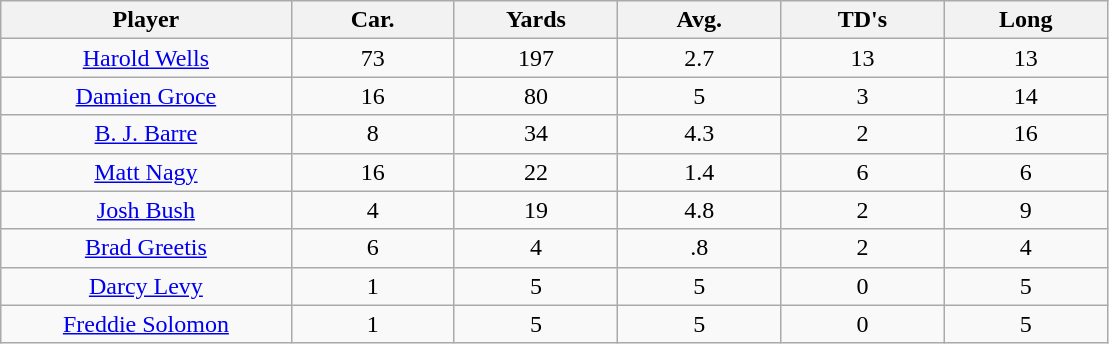<table class="wikitable sortable">
<tr>
<th bgcolor="#DDDDFF" width="16%">Player</th>
<th bgcolor="#DDDDFF" width="9%">Car.</th>
<th bgcolor="#DDDDFF" width="9%">Yards</th>
<th bgcolor="#DDDDFF" width="9%">Avg.</th>
<th bgcolor="#DDDDFF" width="9%">TD's</th>
<th bgcolor="#DDDDFF" width="9%">Long</th>
</tr>
<tr align="center">
<td><a href='#'>Harold Wells</a></td>
<td>73</td>
<td>197</td>
<td>2.7</td>
<td>13</td>
<td>13</td>
</tr>
<tr align="center">
<td><a href='#'>Damien Groce</a></td>
<td>16</td>
<td>80</td>
<td>5</td>
<td>3</td>
<td>14</td>
</tr>
<tr align="center">
<td><a href='#'>B. J. Barre</a></td>
<td>8</td>
<td>34</td>
<td>4.3</td>
<td>2</td>
<td>16</td>
</tr>
<tr align="center">
<td><a href='#'>Matt Nagy</a></td>
<td>16</td>
<td>22</td>
<td>1.4</td>
<td>6</td>
<td>6</td>
</tr>
<tr align="center">
<td><a href='#'>Josh Bush</a></td>
<td>4</td>
<td>19</td>
<td>4.8</td>
<td>2</td>
<td>9</td>
</tr>
<tr align="center">
<td><a href='#'>Brad Greetis</a></td>
<td>6</td>
<td>4</td>
<td>.8</td>
<td>2</td>
<td>4</td>
</tr>
<tr align="center">
<td><a href='#'>Darcy Levy</a></td>
<td>1</td>
<td>5</td>
<td>5</td>
<td>0</td>
<td>5</td>
</tr>
<tr align="center">
<td><a href='#'>Freddie Solomon</a></td>
<td>1</td>
<td>5</td>
<td>5</td>
<td>0</td>
<td>5</td>
</tr>
</table>
